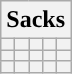<table class="wikitable" style="text-align:center">
<tr>
<th colspan="5">Sacks</th>
</tr>
<tr>
<th></th>
<th></th>
<th></th>
<th></th>
<th></th>
</tr>
<tr>
<th></th>
<th></th>
<th></th>
<th></th>
<th></th>
</tr>
<tr>
<th></th>
<th></th>
<th></th>
<th></th>
<th></th>
</tr>
</table>
